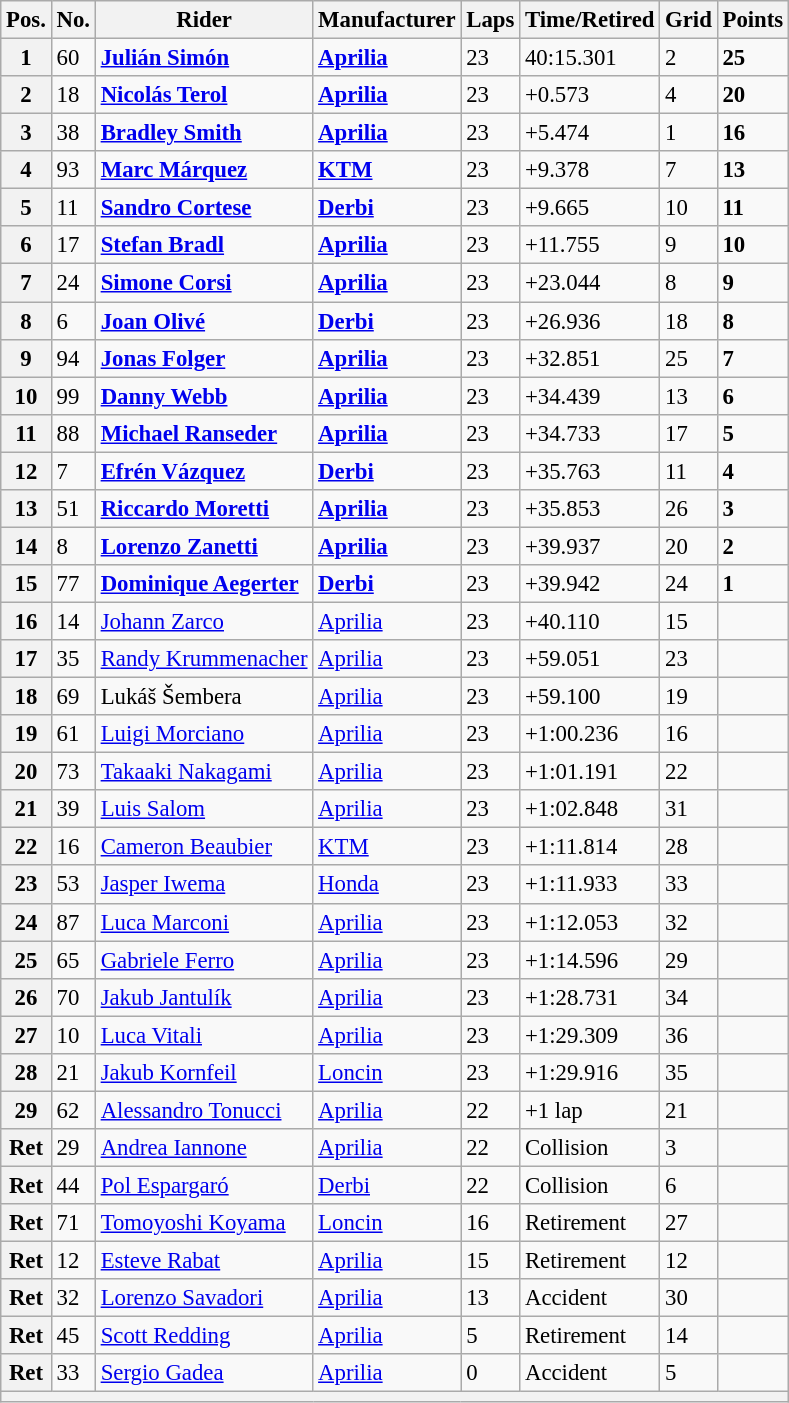<table class="wikitable" style="font-size: 95%;">
<tr>
<th>Pos.</th>
<th>No.</th>
<th>Rider</th>
<th>Manufacturer</th>
<th>Laps</th>
<th>Time/Retired</th>
<th>Grid</th>
<th>Points</th>
</tr>
<tr>
<th>1</th>
<td>60</td>
<td> <strong><a href='#'>Julián Simón</a></strong></td>
<td><strong><a href='#'>Aprilia</a></strong></td>
<td>23</td>
<td>40:15.301</td>
<td>2</td>
<td><strong>25</strong></td>
</tr>
<tr>
<th>2</th>
<td>18</td>
<td> <strong><a href='#'>Nicolás Terol</a></strong></td>
<td><strong><a href='#'>Aprilia</a></strong></td>
<td>23</td>
<td>+0.573</td>
<td>4</td>
<td><strong>20</strong></td>
</tr>
<tr>
<th>3</th>
<td>38</td>
<td> <strong><a href='#'>Bradley Smith</a></strong></td>
<td><strong><a href='#'>Aprilia</a></strong></td>
<td>23</td>
<td>+5.474</td>
<td>1</td>
<td><strong>16</strong></td>
</tr>
<tr>
<th>4</th>
<td>93</td>
<td> <strong><a href='#'>Marc Márquez</a></strong></td>
<td><strong><a href='#'>KTM</a></strong></td>
<td>23</td>
<td>+9.378</td>
<td>7</td>
<td><strong>13</strong></td>
</tr>
<tr>
<th>5</th>
<td>11</td>
<td> <strong><a href='#'>Sandro Cortese</a></strong></td>
<td><strong><a href='#'>Derbi</a></strong></td>
<td>23</td>
<td>+9.665</td>
<td>10</td>
<td><strong>11</strong></td>
</tr>
<tr>
<th>6</th>
<td>17</td>
<td> <strong><a href='#'>Stefan Bradl</a></strong></td>
<td><strong><a href='#'>Aprilia</a></strong></td>
<td>23</td>
<td>+11.755</td>
<td>9</td>
<td><strong>10</strong></td>
</tr>
<tr>
<th>7</th>
<td>24</td>
<td> <strong><a href='#'>Simone Corsi</a></strong></td>
<td><strong><a href='#'>Aprilia</a></strong></td>
<td>23</td>
<td>+23.044</td>
<td>8</td>
<td><strong>9</strong></td>
</tr>
<tr>
<th>8</th>
<td>6</td>
<td> <strong><a href='#'>Joan Olivé</a></strong></td>
<td><strong><a href='#'>Derbi</a></strong></td>
<td>23</td>
<td>+26.936</td>
<td>18</td>
<td><strong>8</strong></td>
</tr>
<tr>
<th>9</th>
<td>94</td>
<td> <strong><a href='#'>Jonas Folger</a></strong></td>
<td><strong><a href='#'>Aprilia</a></strong></td>
<td>23</td>
<td>+32.851</td>
<td>25</td>
<td><strong>7</strong></td>
</tr>
<tr>
<th>10</th>
<td>99</td>
<td> <strong><a href='#'>Danny Webb</a></strong></td>
<td><strong><a href='#'>Aprilia</a></strong></td>
<td>23</td>
<td>+34.439</td>
<td>13</td>
<td><strong>6</strong></td>
</tr>
<tr>
<th>11</th>
<td>88</td>
<td> <strong><a href='#'>Michael Ranseder</a></strong></td>
<td><strong><a href='#'>Aprilia</a></strong></td>
<td>23</td>
<td>+34.733</td>
<td>17</td>
<td><strong>5</strong></td>
</tr>
<tr>
<th>12</th>
<td>7</td>
<td> <strong><a href='#'>Efrén Vázquez</a></strong></td>
<td><strong><a href='#'>Derbi</a></strong></td>
<td>23</td>
<td>+35.763</td>
<td>11</td>
<td><strong>4</strong></td>
</tr>
<tr>
<th>13</th>
<td>51</td>
<td> <strong><a href='#'>Riccardo Moretti</a></strong></td>
<td><strong><a href='#'>Aprilia</a></strong></td>
<td>23</td>
<td>+35.853</td>
<td>26</td>
<td><strong>3</strong></td>
</tr>
<tr>
<th>14</th>
<td>8</td>
<td> <strong><a href='#'>Lorenzo Zanetti</a></strong></td>
<td><strong><a href='#'>Aprilia</a></strong></td>
<td>23</td>
<td>+39.937</td>
<td>20</td>
<td><strong>2</strong></td>
</tr>
<tr>
<th>15</th>
<td>77</td>
<td> <strong><a href='#'>Dominique Aegerter</a></strong></td>
<td><strong><a href='#'>Derbi</a></strong></td>
<td>23</td>
<td>+39.942</td>
<td>24</td>
<td><strong>1</strong></td>
</tr>
<tr>
<th>16</th>
<td>14</td>
<td> <a href='#'>Johann Zarco</a></td>
<td><a href='#'>Aprilia</a></td>
<td>23</td>
<td>+40.110</td>
<td>15</td>
<td></td>
</tr>
<tr>
<th>17</th>
<td>35</td>
<td> <a href='#'>Randy Krummenacher</a></td>
<td><a href='#'>Aprilia</a></td>
<td>23</td>
<td>+59.051</td>
<td>23</td>
<td></td>
</tr>
<tr>
<th>18</th>
<td>69</td>
<td> Lukáš Šembera</td>
<td><a href='#'>Aprilia</a></td>
<td>23</td>
<td>+59.100</td>
<td>19</td>
<td></td>
</tr>
<tr>
<th>19</th>
<td>61</td>
<td> <a href='#'>Luigi Morciano</a></td>
<td><a href='#'>Aprilia</a></td>
<td>23</td>
<td>+1:00.236</td>
<td>16</td>
<td></td>
</tr>
<tr>
<th>20</th>
<td>73</td>
<td> <a href='#'>Takaaki Nakagami</a></td>
<td><a href='#'>Aprilia</a></td>
<td>23</td>
<td>+1:01.191</td>
<td>22</td>
<td></td>
</tr>
<tr>
<th>21</th>
<td>39</td>
<td> <a href='#'>Luis Salom</a></td>
<td><a href='#'>Aprilia</a></td>
<td>23</td>
<td>+1:02.848</td>
<td>31</td>
<td></td>
</tr>
<tr>
<th>22</th>
<td>16</td>
<td> <a href='#'>Cameron Beaubier</a></td>
<td><a href='#'>KTM</a></td>
<td>23</td>
<td>+1:11.814</td>
<td>28</td>
<td></td>
</tr>
<tr>
<th>23</th>
<td>53</td>
<td> <a href='#'>Jasper Iwema</a></td>
<td><a href='#'>Honda</a></td>
<td>23</td>
<td>+1:11.933</td>
<td>33</td>
<td></td>
</tr>
<tr>
<th>24</th>
<td>87</td>
<td> <a href='#'>Luca Marconi</a></td>
<td><a href='#'>Aprilia</a></td>
<td>23</td>
<td>+1:12.053</td>
<td>32</td>
<td></td>
</tr>
<tr>
<th>25</th>
<td>65</td>
<td> <a href='#'>Gabriele Ferro</a></td>
<td><a href='#'>Aprilia</a></td>
<td>23</td>
<td>+1:14.596</td>
<td>29</td>
<td></td>
</tr>
<tr>
<th>26</th>
<td>70</td>
<td> <a href='#'>Jakub Jantulík</a></td>
<td><a href='#'>Aprilia</a></td>
<td>23</td>
<td>+1:28.731</td>
<td>34</td>
<td></td>
</tr>
<tr>
<th>27</th>
<td>10</td>
<td> <a href='#'>Luca Vitali</a></td>
<td><a href='#'>Aprilia</a></td>
<td>23</td>
<td>+1:29.309</td>
<td>36</td>
<td></td>
</tr>
<tr>
<th>28</th>
<td>21</td>
<td> <a href='#'>Jakub Kornfeil</a></td>
<td><a href='#'>Loncin</a></td>
<td>23</td>
<td>+1:29.916</td>
<td>35</td>
<td></td>
</tr>
<tr>
<th>29</th>
<td>62</td>
<td> <a href='#'>Alessandro Tonucci</a></td>
<td><a href='#'>Aprilia</a></td>
<td>22</td>
<td>+1 lap</td>
<td>21</td>
<td></td>
</tr>
<tr>
<th>Ret</th>
<td>29</td>
<td> <a href='#'>Andrea Iannone</a></td>
<td><a href='#'>Aprilia</a></td>
<td>22</td>
<td>Collision</td>
<td>3</td>
<td></td>
</tr>
<tr>
<th>Ret</th>
<td>44</td>
<td> <a href='#'>Pol Espargaró</a></td>
<td><a href='#'>Derbi</a></td>
<td>22</td>
<td>Collision</td>
<td>6</td>
<td></td>
</tr>
<tr>
<th>Ret</th>
<td>71</td>
<td> <a href='#'>Tomoyoshi Koyama</a></td>
<td><a href='#'>Loncin</a></td>
<td>16</td>
<td>Retirement</td>
<td>27</td>
<td></td>
</tr>
<tr>
<th>Ret</th>
<td>12</td>
<td> <a href='#'>Esteve Rabat</a></td>
<td><a href='#'>Aprilia</a></td>
<td>15</td>
<td>Retirement</td>
<td>12</td>
<td></td>
</tr>
<tr>
<th>Ret</th>
<td>32</td>
<td> <a href='#'>Lorenzo Savadori</a></td>
<td><a href='#'>Aprilia</a></td>
<td>13</td>
<td>Accident</td>
<td>30</td>
<td></td>
</tr>
<tr>
<th>Ret</th>
<td>45</td>
<td> <a href='#'>Scott Redding</a></td>
<td><a href='#'>Aprilia</a></td>
<td>5</td>
<td>Retirement</td>
<td>14</td>
<td></td>
</tr>
<tr>
<th>Ret</th>
<td>33</td>
<td> <a href='#'>Sergio Gadea</a></td>
<td><a href='#'>Aprilia</a></td>
<td>0</td>
<td>Accident</td>
<td>5</td>
<td></td>
</tr>
<tr>
<th colspan=8></th>
</tr>
</table>
